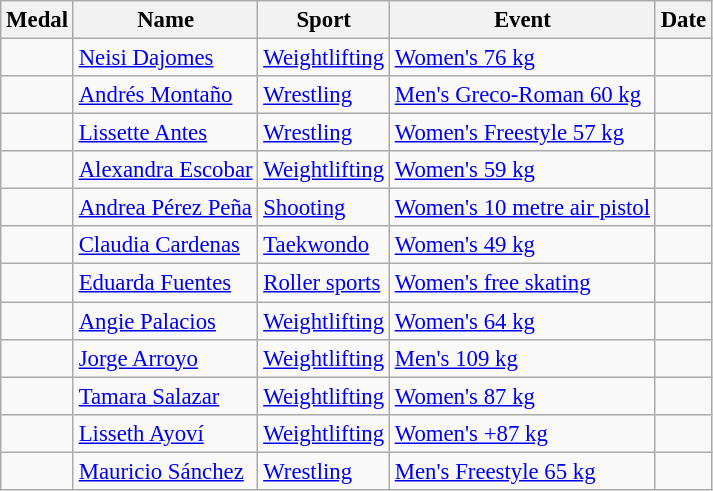<table class="wikitable sortable"  style=font-size:95%>
<tr>
<th>Medal</th>
<th>Name</th>
<th>Sport</th>
<th>Event</th>
<th>Date</th>
</tr>
<tr>
<td></td>
<td><a href='#'>Neisi Dajomes</a></td>
<td><a href='#'>Weightlifting</a></td>
<td><a href='#'>Women's 76 kg</a></td>
<td></td>
</tr>
<tr>
<td></td>
<td><a href='#'>Andrés Montaño</a></td>
<td><a href='#'>Wrestling</a></td>
<td><a href='#'>Men's Greco-Roman 60 kg</a></td>
<td></td>
</tr>
<tr>
<td></td>
<td><a href='#'>Lissette Antes</a></td>
<td><a href='#'>Wrestling</a></td>
<td><a href='#'>Women's Freestyle 57 kg</a></td>
<td></td>
</tr>
<tr>
<td></td>
<td><a href='#'>Alexandra Escobar</a></td>
<td><a href='#'>Weightlifting</a></td>
<td><a href='#'>Women's 59 kg</a></td>
<td></td>
</tr>
<tr>
<td></td>
<td><a href='#'>Andrea Pérez Peña</a></td>
<td><a href='#'>Shooting</a></td>
<td><a href='#'>Women's 10 metre air pistol</a></td>
<td></td>
</tr>
<tr>
<td></td>
<td><a href='#'>Claudia Cardenas</a></td>
<td><a href='#'>Taekwondo</a></td>
<td><a href='#'>Women's 49 kg</a></td>
<td></td>
</tr>
<tr>
<td></td>
<td><a href='#'>Eduarda Fuentes</a></td>
<td><a href='#'>Roller sports</a></td>
<td><a href='#'>Women's free skating</a></td>
<td></td>
</tr>
<tr>
<td></td>
<td><a href='#'>Angie Palacios</a></td>
<td><a href='#'>Weightlifting</a></td>
<td><a href='#'>Women's 64 kg</a></td>
<td></td>
</tr>
<tr>
<td></td>
<td><a href='#'>Jorge Arroyo</a></td>
<td><a href='#'>Weightlifting</a></td>
<td><a href='#'>Men's 109 kg</a></td>
<td></td>
</tr>
<tr>
<td></td>
<td><a href='#'>Tamara Salazar</a></td>
<td><a href='#'>Weightlifting</a></td>
<td><a href='#'>Women's 87 kg</a></td>
<td></td>
</tr>
<tr>
<td></td>
<td><a href='#'>Lisseth Ayoví</a></td>
<td><a href='#'>Weightlifting</a></td>
<td><a href='#'>Women's +87 kg</a></td>
<td></td>
</tr>
<tr>
<td></td>
<td><a href='#'>Mauricio Sánchez</a></td>
<td><a href='#'>Wrestling</a></td>
<td><a href='#'>Men's Freestyle 65 kg</a></td>
<td></td>
</tr>
</table>
